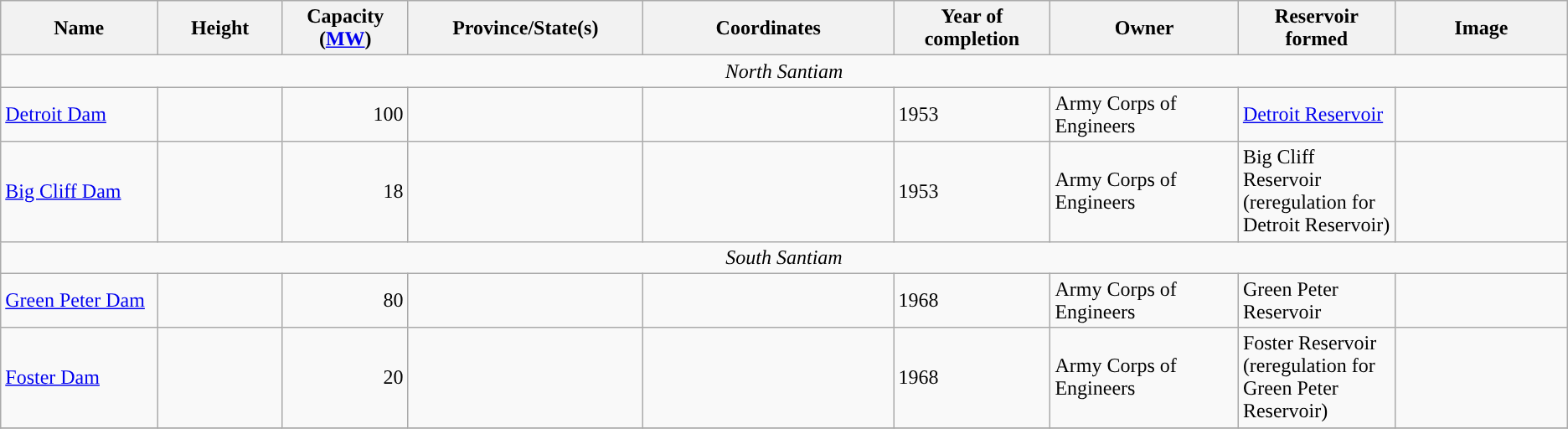<table class="wikitable sortable" border="1">
<tr>
<th width="10%">Name</th>
<th width="8%">Height</th>
<th width="8%">Capacity (<a href='#'>MW</a>)</th>
<th width="15%">Province/State(s)</th>
<th width="16%">Coordinates</th>
<th width="10%">Year of completion</th>
<th width="12%">Owner</th>
<th width="10%">Reservoir formed</th>
<th>Image</th>
</tr>
<tr>
<td colspan="9" style="text-align:center;"><em>North Santiam</em></td>
</tr>
<tr>
<td><a href='#'>Detroit Dam</a></td>
<td></td>
<td align="right">100</td>
<td></td>
<td></td>
<td>1953</td>
<td>Army Corps of Engineers</td>
<td><a href='#'>Detroit Reservoir</a></td>
<td></td>
</tr>
<tr>
<td><a href='#'>Big Cliff Dam</a></td>
<td></td>
<td align="right">18</td>
<td></td>
<td></td>
<td>1953</td>
<td>Army Corps of Engineers</td>
<td>Big Cliff Reservoir (reregulation for Detroit Reservoir)</td>
<td></td>
</tr>
<tr>
<td colspan="9" style="text-align:center;"><em>South Santiam</em></td>
</tr>
<tr>
<td><a href='#'>Green Peter Dam</a></td>
<td></td>
<td align="right">80</td>
<td></td>
<td></td>
<td>1968</td>
<td>Army Corps of Engineers</td>
<td>Green Peter Reservoir</td>
<td><br></td>
</tr>
<tr>
<td><a href='#'>Foster Dam</a></td>
<td></td>
<td align="right">20</td>
<td></td>
<td></td>
<td>1968</td>
<td>Army Corps of Engineers</td>
<td>Foster Reservoir (reregulation for Green Peter Reservoir)</td>
<td></td>
</tr>
<tr>
</tr>
</table>
